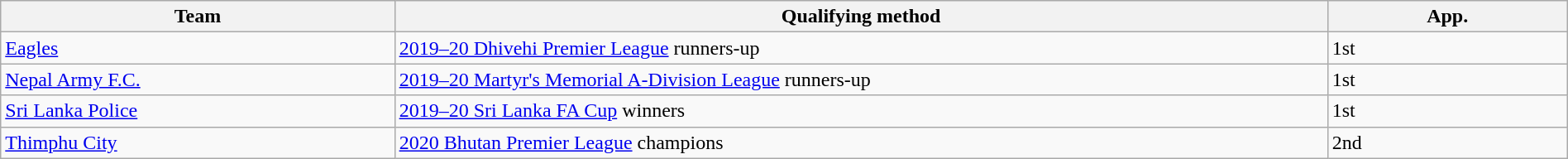<table class="wikitable" style="table-layout:fixed;width:100%;">
<tr>
<th width=25%>Team</th>
<th width=60%>Qualifying method</th>
<th width=15%>App. </th>
</tr>
<tr>
<td> <a href='#'>Eagles</a></td>
<td><a href='#'>2019–20 Dhivehi Premier League</a> runners-up</td>
<td>1st</td>
</tr>
<tr>
<td> <a href='#'>Nepal Army F.C.</a></td>
<td><a href='#'>2019–20 Martyr's Memorial A-Division League</a> runners-up</td>
<td>1st</td>
</tr>
<tr>
<td> <a href='#'>Sri Lanka Police</a></td>
<td><a href='#'>2019–20 Sri Lanka FA Cup</a> winners</td>
<td>1st</td>
</tr>
<tr>
<td> <a href='#'>Thimphu City</a></td>
<td><a href='#'>2020 Bhutan Premier League</a> champions</td>
<td>2nd </td>
</tr>
</table>
